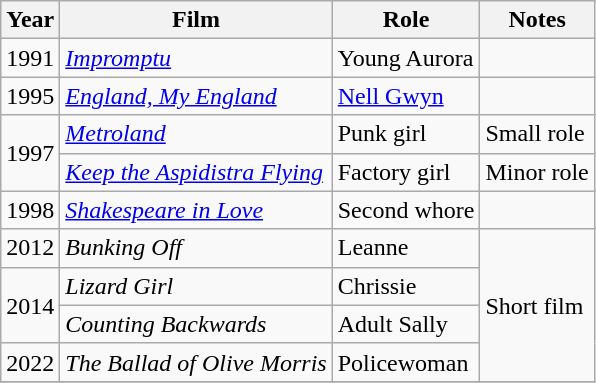<table class="wikitable">
<tr>
<th>Year</th>
<th>Film</th>
<th>Role</th>
<th>Notes</th>
</tr>
<tr>
<td>1991</td>
<td><em><a href='#'>Impromptu</a></em></td>
<td>Young Aurora</td>
<td></td>
</tr>
<tr>
<td>1995</td>
<td><em><a href='#'>England, My England</a></em></td>
<td><a href='#'>Nell Gwyn</a></td>
<td></td>
</tr>
<tr>
<td rowspan="2">1997</td>
<td><em><a href='#'>Metroland</a></em></td>
<td>Punk girl</td>
<td>Small role</td>
</tr>
<tr>
<td><em><a href='#'>Keep the Aspidistra Flying</a></em></td>
<td>Factory girl</td>
<td>Minor role</td>
</tr>
<tr>
<td>1998</td>
<td><em><a href='#'>Shakespeare in Love</a></em></td>
<td>Second whore</td>
<td></td>
</tr>
<tr>
<td>2012</td>
<td><em>Bunking Off</em></td>
<td>Leanne</td>
<td rowspan="4">Short film</td>
</tr>
<tr>
<td rowspan="2">2014</td>
<td><em>Lizard Girl</em></td>
<td>Chrissie</td>
</tr>
<tr>
<td><em>Counting Backwards</em></td>
<td>Adult Sally</td>
</tr>
<tr>
<td>2022</td>
<td><em>The Ballad of Olive Morris</em></td>
<td>Policewoman</td>
</tr>
<tr>
</tr>
</table>
